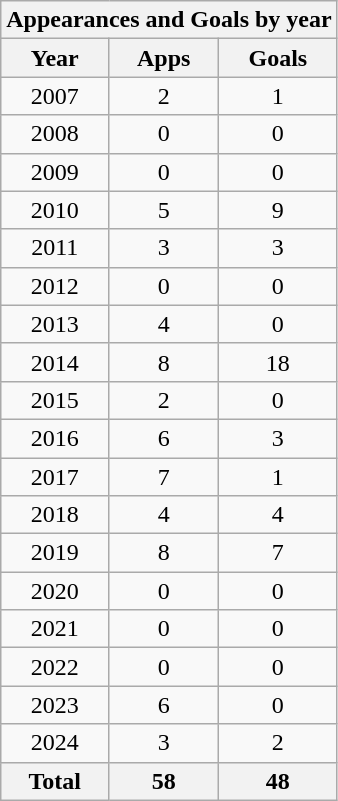<table class="wikitable sortable" style="text-align:center">
<tr>
<th colspan=3>Appearances and Goals by year</th>
</tr>
<tr>
<th>Year</th>
<th>Apps</th>
<th>Goals</th>
</tr>
<tr>
<td>2007</td>
<td>2</td>
<td>1</td>
</tr>
<tr>
<td>2008</td>
<td>0</td>
<td>0</td>
</tr>
<tr>
<td>2009</td>
<td>0</td>
<td>0</td>
</tr>
<tr>
<td>2010</td>
<td>5</td>
<td>9</td>
</tr>
<tr>
<td>2011</td>
<td>3</td>
<td>3</td>
</tr>
<tr>
<td>2012</td>
<td>0</td>
<td>0</td>
</tr>
<tr>
<td>2013</td>
<td>4</td>
<td>0</td>
</tr>
<tr>
<td>2014</td>
<td>8</td>
<td>18</td>
</tr>
<tr>
<td>2015</td>
<td>2</td>
<td>0</td>
</tr>
<tr>
<td>2016</td>
<td>6</td>
<td>3</td>
</tr>
<tr>
<td>2017</td>
<td>7</td>
<td>1</td>
</tr>
<tr>
<td>2018</td>
<td>4</td>
<td>4</td>
</tr>
<tr>
<td>2019</td>
<td>8</td>
<td>7</td>
</tr>
<tr>
<td>2020</td>
<td>0</td>
<td>0</td>
</tr>
<tr>
<td>2021</td>
<td>0</td>
<td>0</td>
</tr>
<tr>
<td>2022</td>
<td>0</td>
<td>0</td>
</tr>
<tr>
<td>2023</td>
<td>6</td>
<td>0</td>
</tr>
<tr>
<td>2024</td>
<td>3</td>
<td>2</td>
</tr>
<tr>
<th>Total</th>
<th>58</th>
<th>48</th>
</tr>
</table>
